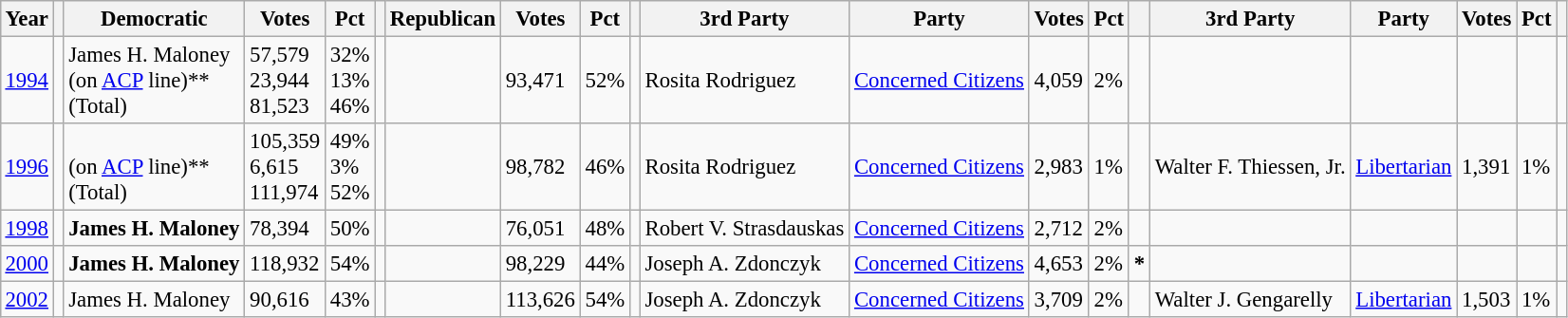<table class="wikitable" style="margin:0.5em ; font-size:95%">
<tr>
<th>Year</th>
<th></th>
<th>Democratic</th>
<th>Votes</th>
<th>Pct</th>
<th></th>
<th>Republican</th>
<th>Votes</th>
<th>Pct</th>
<th></th>
<th>3rd Party</th>
<th>Party</th>
<th>Votes</th>
<th>Pct</th>
<th></th>
<th>3rd Party</th>
<th>Party</th>
<th>Votes</th>
<th>Pct</th>
<th></th>
</tr>
<tr>
<td><a href='#'>1994</a></td>
<td></td>
<td>James H. Maloney<br>(on <a href='#'>ACP</a> line)**<br>(Total)</td>
<td>57,579<br>23,944<br>81,523</td>
<td>32%<br>13%<br>46%</td>
<td></td>
<td></td>
<td>93,471</td>
<td>52%</td>
<td></td>
<td>Rosita Rodriguez</td>
<td><a href='#'>Concerned Citizens</a></td>
<td>4,059</td>
<td>2%</td>
<td></td>
<td></td>
<td></td>
<td></td>
<td></td>
<td></td>
</tr>
<tr>
<td><a href='#'>1996</a></td>
<td></td>
<td><br>(on <a href='#'>ACP</a> line)**<br>(Total)</td>
<td>105,359<br>6,615<br>111,974</td>
<td>49%<br>3%<br>52%</td>
<td></td>
<td></td>
<td>98,782</td>
<td>46%</td>
<td></td>
<td>Rosita Rodriguez</td>
<td><a href='#'>Concerned Citizens</a></td>
<td>2,983</td>
<td>1%</td>
<td></td>
<td>Walter F. Thiessen, Jr.</td>
<td><a href='#'>Libertarian</a></td>
<td>1,391</td>
<td>1%</td>
<td></td>
</tr>
<tr>
<td><a href='#'>1998</a></td>
<td></td>
<td><strong>James H. Maloney</strong></td>
<td>78,394</td>
<td>50%</td>
<td></td>
<td></td>
<td>76,051</td>
<td>48%</td>
<td></td>
<td>Robert V. Strasdauskas</td>
<td><a href='#'>Concerned Citizens</a></td>
<td>2,712</td>
<td>2%</td>
<td></td>
<td></td>
<td></td>
<td></td>
<td></td>
<td></td>
</tr>
<tr>
<td><a href='#'>2000</a></td>
<td></td>
<td><strong>James H. Maloney</strong></td>
<td>118,932</td>
<td>54%</td>
<td></td>
<td></td>
<td>98,229</td>
<td>44%</td>
<td></td>
<td>Joseph A. Zdonczyk</td>
<td><a href='#'>Concerned Citizens</a></td>
<td>4,653</td>
<td>2%</td>
<td><strong>*</strong></td>
<td></td>
<td></td>
<td></td>
<td></td>
<td></td>
</tr>
<tr>
<td><a href='#'>2002</a></td>
<td></td>
<td>James H. Maloney</td>
<td>90,616</td>
<td>43%</td>
<td></td>
<td></td>
<td>113,626</td>
<td>54%</td>
<td></td>
<td>Joseph A. Zdonczyk</td>
<td><a href='#'>Concerned Citizens</a></td>
<td>3,709</td>
<td>2%</td>
<td></td>
<td>Walter J. Gengarelly</td>
<td><a href='#'>Libertarian</a></td>
<td>1,503</td>
<td>1%</td>
<td></td>
</tr>
</table>
